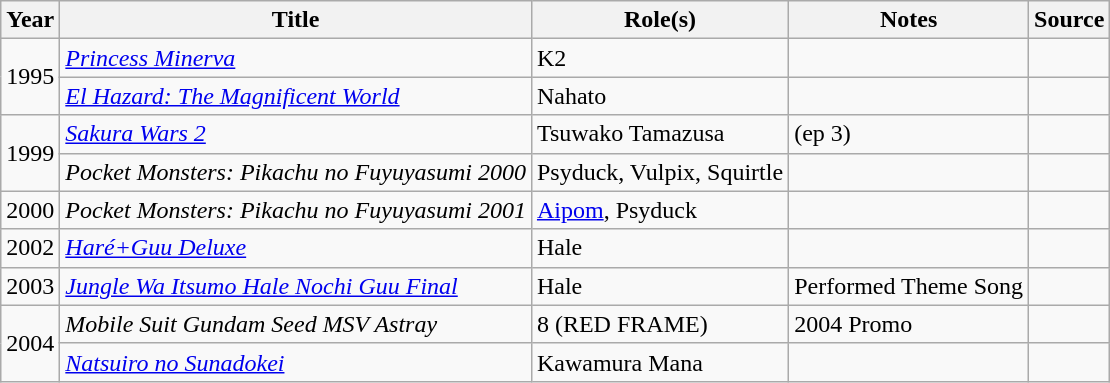<table class="wikitable">
<tr>
<th>Year</th>
<th>Title</th>
<th>Role(s)</th>
<th>Notes</th>
<th>Source</th>
</tr>
<tr>
<td rowspan="2">1995</td>
<td><em><a href='#'>Princess Minerva</a></em></td>
<td>K2</td>
<td></td>
<td></td>
</tr>
<tr>
<td><em><a href='#'>El Hazard: The Magnificent World</a></em></td>
<td>Nahato</td>
<td></td>
<td></td>
</tr>
<tr>
<td rowspan="2">1999</td>
<td><em><a href='#'>Sakura Wars 2</a></em></td>
<td>Tsuwako Tamazusa</td>
<td>(ep 3)</td>
<td></td>
</tr>
<tr>
<td><em>Pocket Monsters: Pikachu no Fuyuyasumi 2000</em></td>
<td>Psyduck, Vulpix, Squirtle</td>
<td></td>
<td></td>
</tr>
<tr>
<td>2000</td>
<td><em>Pocket Monsters: Pikachu no Fuyuyasumi 2001</em></td>
<td><a href='#'>Aipom</a>, Psyduck</td>
<td></td>
<td></td>
</tr>
<tr>
<td>2002</td>
<td><em><a href='#'>Haré+Guu Deluxe</a></em></td>
<td>Hale</td>
<td></td>
<td></td>
</tr>
<tr>
<td>2003</td>
<td><em><a href='#'>Jungle Wa Itsumo Hale Nochi Guu Final</a></em></td>
<td>Hale</td>
<td>Performed Theme Song</td>
<td></td>
</tr>
<tr>
<td rowspan="2">2004</td>
<td><em>Mobile Suit Gundam Seed MSV Astray</em></td>
<td>8 (RED FRAME)</td>
<td>2004 Promo</td>
<td></td>
</tr>
<tr>
<td><em><a href='#'>Natsuiro no Sunadokei</a></em></td>
<td>Kawamura Mana</td>
<td></td>
<td></td>
</tr>
</table>
